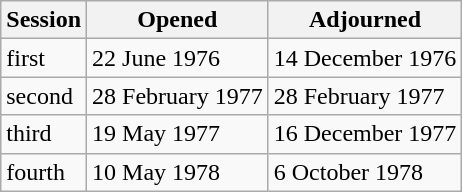<table class="wikitable">
<tr>
<th>Session</th>
<th>Opened</th>
<th>Adjourned</th>
</tr>
<tr>
<td>first</td>
<td>22 June 1976</td>
<td>14 December 1976</td>
</tr>
<tr>
<td>second</td>
<td>28 February 1977</td>
<td>28 February 1977</td>
</tr>
<tr>
<td>third</td>
<td>19 May 1977</td>
<td>16 December 1977</td>
</tr>
<tr>
<td>fourth</td>
<td>10 May 1978</td>
<td>6 October 1978</td>
</tr>
</table>
